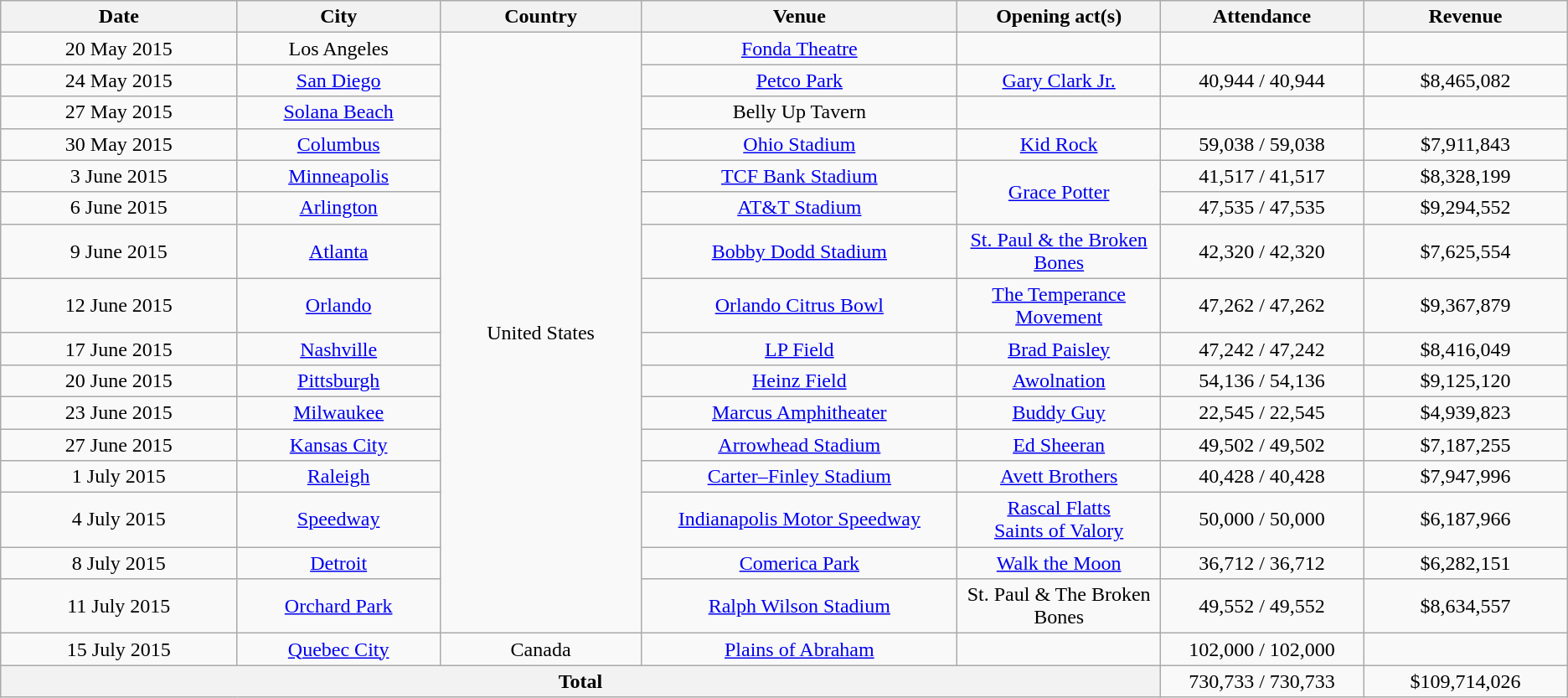<table class="wikitable" style="text-align:center;">
<tr>
<th scope="col" style="width:12em;">Date</th>
<th scope="col" style="width:10em;">City</th>
<th scope="col" style="width:10em;">Country</th>
<th scope="col" style="width:16em;">Venue</th>
<th scope="col" style="width:10em;">Opening act(s)</th>
<th scope="col" style="width:10em;">Attendance</th>
<th scope="col" style="width:10em;">Revenue</th>
</tr>
<tr>
<td>20 May 2015</td>
<td>Los Angeles</td>
<td rowspan="16">United States</td>
<td><a href='#'>Fonda Theatre</a></td>
<td></td>
<td></td>
<td></td>
</tr>
<tr>
<td>24 May 2015</td>
<td><a href='#'>San Diego</a></td>
<td><a href='#'>Petco Park</a></td>
<td><a href='#'>Gary Clark Jr.</a></td>
<td>40,944 / 40,944</td>
<td>$8,465,082</td>
</tr>
<tr>
<td>27 May 2015</td>
<td><a href='#'>Solana Beach</a></td>
<td>Belly Up Tavern</td>
<td></td>
<td></td>
<td></td>
</tr>
<tr>
<td>30 May 2015</td>
<td><a href='#'>Columbus</a></td>
<td><a href='#'>Ohio Stadium</a></td>
<td><a href='#'>Kid Rock</a></td>
<td>59,038 / 59,038</td>
<td>$7,911,843</td>
</tr>
<tr>
<td>3 June 2015</td>
<td><a href='#'>Minneapolis</a></td>
<td><a href='#'>TCF Bank Stadium</a></td>
<td rowspan="2"><a href='#'>Grace Potter</a></td>
<td>41,517 / 41,517</td>
<td>$8,328,199</td>
</tr>
<tr>
<td>6 June 2015</td>
<td><a href='#'>Arlington</a></td>
<td><a href='#'>AT&T Stadium</a></td>
<td>47,535 / 47,535</td>
<td>$9,294,552</td>
</tr>
<tr>
<td>9 June 2015</td>
<td><a href='#'>Atlanta</a></td>
<td><a href='#'>Bobby Dodd Stadium</a></td>
<td><a href='#'>St. Paul & the Broken Bones</a></td>
<td>42,320 / 42,320</td>
<td>$7,625,554</td>
</tr>
<tr>
<td>12 June 2015</td>
<td><a href='#'>Orlando</a></td>
<td><a href='#'>Orlando Citrus Bowl</a></td>
<td><a href='#'>The Temperance Movement</a></td>
<td>47,262 / 47,262</td>
<td>$9,367,879</td>
</tr>
<tr>
<td>17 June 2015</td>
<td><a href='#'>Nashville</a></td>
<td><a href='#'>LP Field</a></td>
<td><a href='#'>Brad Paisley</a></td>
<td>47,242 / 47,242</td>
<td>$8,416,049</td>
</tr>
<tr>
<td>20 June 2015</td>
<td><a href='#'>Pittsburgh</a></td>
<td><a href='#'>Heinz Field</a></td>
<td><a href='#'>Awolnation</a></td>
<td>54,136 / 54,136</td>
<td>$9,125,120</td>
</tr>
<tr>
<td>23 June 2015</td>
<td><a href='#'>Milwaukee</a></td>
<td><a href='#'>Marcus Amphitheater</a></td>
<td><a href='#'>Buddy Guy</a></td>
<td>22,545 / 22,545</td>
<td>$4,939,823</td>
</tr>
<tr>
<td>27 June 2015</td>
<td><a href='#'>Kansas City</a></td>
<td><a href='#'>Arrowhead Stadium</a></td>
<td><a href='#'>Ed Sheeran</a></td>
<td>49,502 / 49,502</td>
<td>$7,187,255</td>
</tr>
<tr>
<td>1 July 2015</td>
<td><a href='#'>Raleigh</a></td>
<td><a href='#'>Carter–Finley Stadium</a></td>
<td><a href='#'>Avett Brothers</a></td>
<td>40,428 / 40,428</td>
<td>$7,947,996</td>
</tr>
<tr>
<td>4 July 2015</td>
<td><a href='#'>Speedway</a></td>
<td><a href='#'>Indianapolis Motor Speedway</a></td>
<td><a href='#'>Rascal Flatts</a><br><a href='#'>Saints of Valory</a></td>
<td>50,000 / 50,000</td>
<td>$6,187,966</td>
</tr>
<tr>
<td>8 July 2015</td>
<td><a href='#'>Detroit</a></td>
<td><a href='#'>Comerica Park</a></td>
<td><a href='#'>Walk the Moon</a></td>
<td>36,712 / 36,712</td>
<td>$6,282,151</td>
</tr>
<tr>
<td>11 July 2015</td>
<td><a href='#'>Orchard Park</a></td>
<td><a href='#'>Ralph Wilson Stadium</a></td>
<td>St. Paul & The Broken Bones</td>
<td>49,552 / 49,552</td>
<td>$8,634,557</td>
</tr>
<tr>
<td>15 July 2015</td>
<td><a href='#'>Quebec City</a></td>
<td>Canada</td>
<td><a href='#'>Plains of Abraham</a></td>
<td></td>
<td>102,000 / 102,000</td>
<td></td>
</tr>
<tr>
<th colspan="5">Total</th>
<td>730,733 / 730,733</td>
<td>$109,714,026</td>
</tr>
</table>
